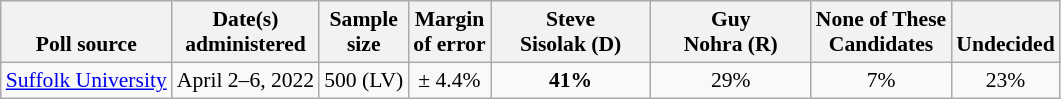<table class="wikitable" style="font-size:90%;text-align:center;">
<tr valign=bottom>
<th>Poll source</th>
<th>Date(s)<br>administered</th>
<th>Sample<br>size</th>
<th>Margin<br>of error</th>
<th style="width:100px;">Steve<br>Sisolak (D)</th>
<th style="width:100px;">Guy<br>Nohra (R)</th>
<th>None of These<br>Candidates</th>
<th>Undecided</th>
</tr>
<tr>
<td style="text-align:left;"><a href='#'>Suffolk University</a></td>
<td>April 2–6, 2022</td>
<td>500 (LV)</td>
<td>± 4.4%</td>
<td><strong>41%</strong></td>
<td>29%</td>
<td>7%</td>
<td>23%</td>
</tr>
</table>
